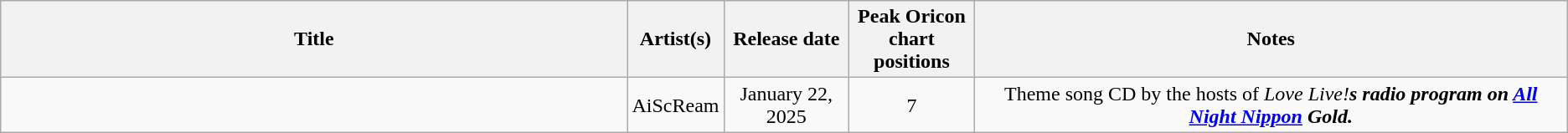<table class="wikitable" style="text-align:center;">
<tr>
<th scope="col" rowspan="1" width="40%">Title</th>
<th scope="col" rowspan="1">Artist(s)</th>
<th scope="col" rowspan="1" width="8%">Release date</th>
<th scope="col" rowspan="1" width="8%">Peak Oricon<br>chart positions</th>
<th scope="col" rowspan="1">Notes</th>
</tr>
<tr>
<td></td>
<td>AiScReam</td>
<td>January 22, 2025</td>
<td>7</td>
<td>Theme song CD by the hosts of <em>Love Live!<strong>s radio program on <a href='#'>All Night Nippon</a> Gold.</td>
</tr>
</table>
